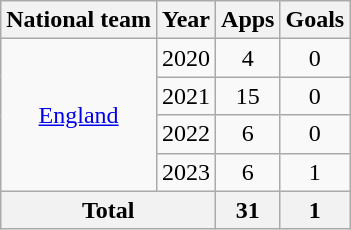<table class="wikitable" style="text-align: center;">
<tr>
<th>National team</th>
<th>Year</th>
<th>Apps</th>
<th>Goals</th>
</tr>
<tr>
<td rowspan="4"><a href='#'>England</a></td>
<td>2020</td>
<td>4</td>
<td>0</td>
</tr>
<tr>
<td>2021</td>
<td>15</td>
<td>0</td>
</tr>
<tr>
<td>2022</td>
<td>6</td>
<td>0</td>
</tr>
<tr>
<td>2023</td>
<td>6</td>
<td>1</td>
</tr>
<tr>
<th colspan="2">Total</th>
<th>31</th>
<th>1</th>
</tr>
</table>
